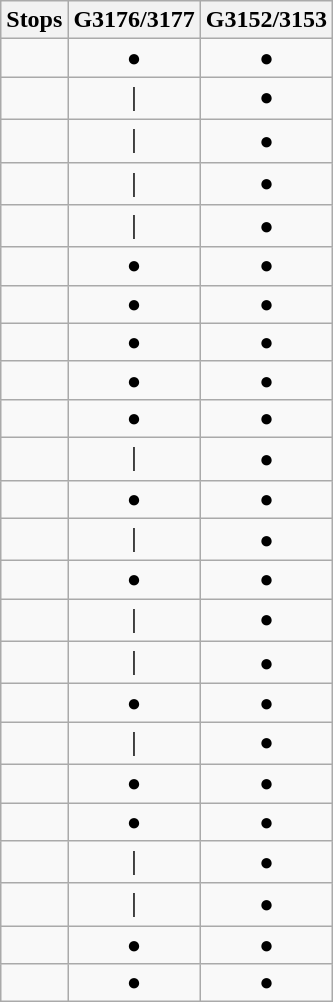<table class="wikitable" style="text-align: center">
<tr>
<th>Stops</th>
<th>G3176/3177</th>
<th>G3152/3153</th>
</tr>
<tr>
<td></td>
<td>●</td>
<td>●</td>
</tr>
<tr>
<td></td>
<td>｜</td>
<td>●</td>
</tr>
<tr>
<td></td>
<td>｜</td>
<td>●</td>
</tr>
<tr>
<td></td>
<td>｜</td>
<td>●</td>
</tr>
<tr>
<td></td>
<td>｜</td>
<td>●</td>
</tr>
<tr>
<td></td>
<td>●</td>
<td>●</td>
</tr>
<tr>
<td></td>
<td>●</td>
<td>●</td>
</tr>
<tr>
<td></td>
<td>●</td>
<td>●</td>
</tr>
<tr>
<td></td>
<td>●</td>
<td>●</td>
</tr>
<tr>
<td></td>
<td>●</td>
<td>●</td>
</tr>
<tr>
<td></td>
<td>｜</td>
<td>●</td>
</tr>
<tr>
<td></td>
<td>●</td>
<td>●</td>
</tr>
<tr>
<td></td>
<td>｜</td>
<td>●</td>
</tr>
<tr>
<td></td>
<td>●</td>
<td>●</td>
</tr>
<tr>
<td></td>
<td>｜</td>
<td>●</td>
</tr>
<tr>
<td></td>
<td>｜</td>
<td>●</td>
</tr>
<tr>
<td></td>
<td>●</td>
<td>●</td>
</tr>
<tr>
<td></td>
<td>｜</td>
<td>●</td>
</tr>
<tr>
<td></td>
<td>●</td>
<td>●</td>
</tr>
<tr>
<td></td>
<td>●</td>
<td>●</td>
</tr>
<tr>
<td></td>
<td>｜</td>
<td>●</td>
</tr>
<tr>
<td></td>
<td>｜</td>
<td>●</td>
</tr>
<tr>
<td></td>
<td>●</td>
<td>●</td>
</tr>
<tr>
<td></td>
<td>●</td>
<td>●</td>
</tr>
</table>
